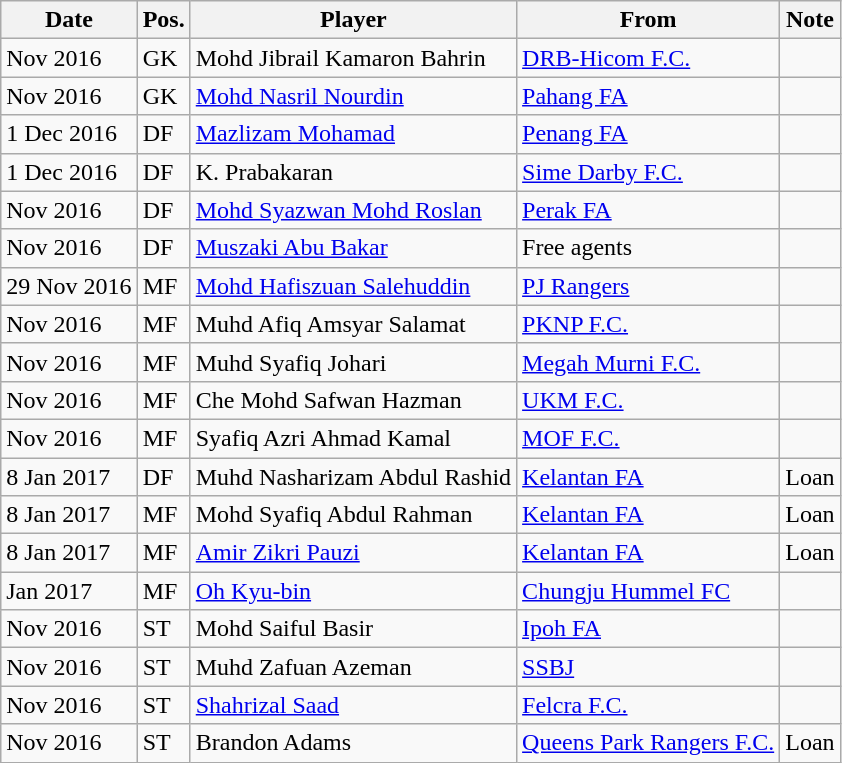<table class="wikitable sortable">
<tr>
<th>Date</th>
<th>Pos.</th>
<th>Player</th>
<th>From</th>
<th>Note</th>
</tr>
<tr>
<td>Nov 2016</td>
<td>GK</td>
<td> Mohd Jibrail Kamaron Bahrin</td>
<td> <a href='#'>DRB-Hicom F.C.</a></td>
<td></td>
</tr>
<tr>
<td>Nov 2016</td>
<td>GK</td>
<td> <a href='#'>Mohd Nasril Nourdin</a></td>
<td> <a href='#'>Pahang FA</a></td>
<td></td>
</tr>
<tr>
<td>1 Dec 2016</td>
<td>DF</td>
<td> <a href='#'>Mazlizam Mohamad</a></td>
<td> <a href='#'>Penang FA</a></td>
<td></td>
</tr>
<tr>
<td>1 Dec 2016</td>
<td>DF</td>
<td> K. Prabakaran</td>
<td> <a href='#'>Sime Darby F.C.</a></td>
<td></td>
</tr>
<tr>
<td>Nov 2016</td>
<td>DF</td>
<td> <a href='#'>Mohd Syazwan Mohd Roslan</a></td>
<td> <a href='#'>Perak FA</a></td>
<td></td>
</tr>
<tr>
<td>Nov 2016</td>
<td>DF</td>
<td> <a href='#'>Muszaki Abu Bakar</a></td>
<td> Free agents</td>
<td></td>
</tr>
<tr>
<td>29 Nov 2016</td>
<td>MF</td>
<td> <a href='#'>Mohd Hafiszuan Salehuddin</a></td>
<td> <a href='#'>PJ Rangers</a></td>
<td></td>
</tr>
<tr>
<td>Nov 2016</td>
<td>MF</td>
<td> Muhd Afiq Amsyar Salamat</td>
<td> <a href='#'>PKNP F.C.</a></td>
<td></td>
</tr>
<tr>
<td>Nov 2016</td>
<td>MF</td>
<td> Muhd Syafiq Johari</td>
<td> <a href='#'>Megah Murni F.C.</a></td>
<td></td>
</tr>
<tr>
<td>Nov 2016</td>
<td>MF</td>
<td> Che Mohd Safwan Hazman</td>
<td> <a href='#'>UKM F.C.</a></td>
<td></td>
</tr>
<tr>
<td>Nov 2016</td>
<td>MF</td>
<td> Syafiq Azri Ahmad Kamal</td>
<td> <a href='#'>MOF F.C.</a></td>
<td></td>
</tr>
<tr>
<td>8 Jan 2017</td>
<td>DF</td>
<td> Muhd Nasharizam Abdul Rashid</td>
<td> <a href='#'>Kelantan FA</a></td>
<td>Loan</td>
</tr>
<tr>
<td>8 Jan 2017</td>
<td>MF</td>
<td> Mohd Syafiq Abdul Rahman</td>
<td> <a href='#'>Kelantan FA</a></td>
<td>Loan</td>
</tr>
<tr>
<td>8 Jan 2017</td>
<td>MF</td>
<td> <a href='#'>Amir Zikri Pauzi</a></td>
<td> <a href='#'>Kelantan FA</a></td>
<td>Loan</td>
</tr>
<tr>
<td>Jan 2017</td>
<td>MF</td>
<td> <a href='#'>Oh Kyu-bin</a></td>
<td> <a href='#'>Chungju Hummel FC</a></td>
<td></td>
</tr>
<tr>
<td>Nov 2016</td>
<td>ST</td>
<td> Mohd Saiful Basir</td>
<td> <a href='#'>Ipoh FA</a></td>
<td></td>
</tr>
<tr>
<td>Nov 2016</td>
<td>ST</td>
<td> Muhd Zafuan Azeman</td>
<td> <a href='#'>SSBJ</a></td>
<td></td>
</tr>
<tr>
<td>Nov 2016</td>
<td>ST</td>
<td> <a href='#'>Shahrizal Saad</a></td>
<td> <a href='#'>Felcra F.C.</a></td>
<td></td>
</tr>
<tr>
<td>Nov 2016</td>
<td>ST</td>
<td> Brandon Adams</td>
<td> <a href='#'>Queens Park Rangers F.C.</a></td>
<td>Loan</td>
</tr>
</table>
